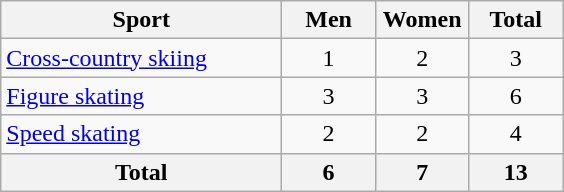<table class="wikitable sortable" style="text-align:center;">
<tr>
<th width=180>Sport</th>
<th width=55>Men</th>
<th width=55>Women</th>
<th width=55>Total</th>
</tr>
<tr>
<td align=left><a href='#'>Cross-country skiing</a></td>
<td>1</td>
<td>2</td>
<td>3</td>
</tr>
<tr>
<td align=left><a href='#'>Figure skating</a></td>
<td>3</td>
<td>3</td>
<td>6</td>
</tr>
<tr>
<td align=left><a href='#'>Speed skating</a></td>
<td>2</td>
<td>2</td>
<td>4</td>
</tr>
<tr>
<th>Total</th>
<th>6</th>
<th>7</th>
<th>13</th>
</tr>
</table>
